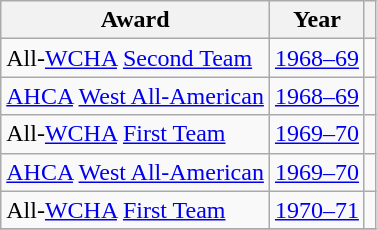<table class="wikitable">
<tr>
<th>Award</th>
<th>Year</th>
<th></th>
</tr>
<tr>
<td>All-<a href='#'>WCHA</a> <a href='#'>Second Team</a></td>
<td><a href='#'>1968–69</a></td>
<td></td>
</tr>
<tr>
<td><a href='#'>AHCA</a> <a href='#'>West All-American</a></td>
<td><a href='#'>1968–69</a></td>
<td></td>
</tr>
<tr>
<td>All-<a href='#'>WCHA</a> <a href='#'>First Team</a></td>
<td><a href='#'>1969–70</a></td>
<td></td>
</tr>
<tr>
<td><a href='#'>AHCA</a> <a href='#'>West All-American</a></td>
<td><a href='#'>1969–70</a></td>
<td></td>
</tr>
<tr>
<td>All-<a href='#'>WCHA</a> <a href='#'>First Team</a></td>
<td><a href='#'>1970–71</a></td>
<td></td>
</tr>
<tr>
</tr>
</table>
